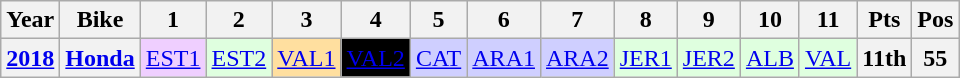<table class="wikitable" style="text-align:center;">
<tr>
<th>Year</th>
<th>Bike</th>
<th>1</th>
<th>2</th>
<th>3</th>
<th>4</th>
<th>5</th>
<th>6</th>
<th>7</th>
<th>8</th>
<th>9</th>
<th>10</th>
<th>11</th>
<th>Pts</th>
<th>Pos</th>
</tr>
<tr>
<th><a href='#'>2018</a></th>
<th><a href='#'>Honda</a></th>
<td style="background:#EFCFFF;"><a href='#'>EST1</a><br></td>
<td style="background:#DFFFDF;"><a href='#'>EST2</a><br></td>
<td style="background:#FFDF9F;"><a href='#'>VAL1</a><br></td>
<td style="background:#000000; color:#FFFFFF;"><a href='#'><span>VAL2</span></a><br></td>
<td style="background:#CFCFFF;"><a href='#'>CAT</a><br></td>
<td style="background:#CFCFFF;"><a href='#'>ARA1</a><br></td>
<td style="background:#CFCFFF;"><a href='#'>ARA2</a><br></td>
<td style="background:#DFFFDF;"><a href='#'>JER1</a><br></td>
<td style="background:#DFFFDF;"><a href='#'>JER2</a><br></td>
<td style="background:#DFFFDF;"><a href='#'>ALB</a><br></td>
<td style="background:#DFFFDF;"><a href='#'>VAL</a><br></td>
<th>11th</th>
<th>55</th>
</tr>
</table>
